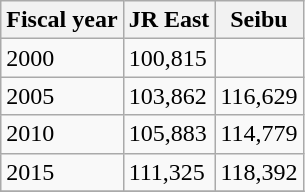<table class="wikitable">
<tr>
<th>Fiscal year</th>
<th>JR East</th>
<th>Seibu</th>
</tr>
<tr>
<td>2000</td>
<td>100,815</td>
<td></td>
</tr>
<tr>
<td>2005</td>
<td>103,862</td>
<td>116,629</td>
</tr>
<tr>
<td>2010</td>
<td>105,883</td>
<td>114,779</td>
</tr>
<tr>
<td>2015</td>
<td>111,325</td>
<td>118,392</td>
</tr>
<tr>
</tr>
</table>
